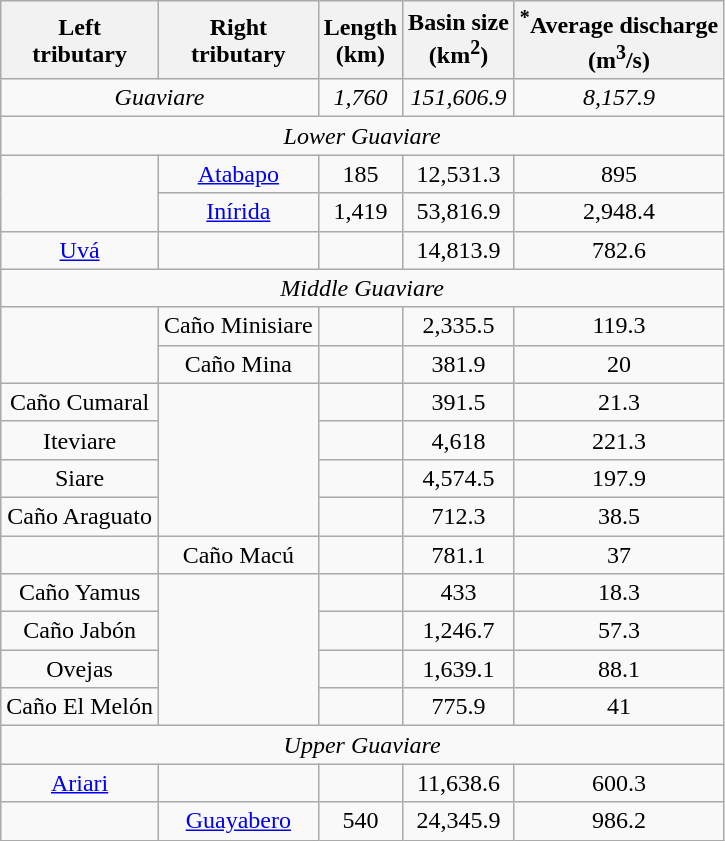<table class="wikitable" style="text-align:center;">
<tr>
<th>Left<br>tributary</th>
<th>Right<br>tributary</th>
<th>Length<br>(km)</th>
<th>Basin size<br>(km<sup>2</sup>)</th>
<th><sup>*</sup>Average discharge<br>(m<sup>3</sup>/s)</th>
</tr>
<tr>
<td colspan="2"><em>Guaviare</em></td>
<td><em>1,760</em></td>
<td><em>151,606.9</em></td>
<td><em>8,157.9</em></td>
</tr>
<tr>
<td colspan="5"><em>Lower Guaviare</em></td>
</tr>
<tr>
<td rowspan="2"></td>
<td><a href='#'>Atabapo</a></td>
<td>185</td>
<td>12,531.3</td>
<td>895</td>
</tr>
<tr>
<td><a href='#'>Inírida</a></td>
<td>1,419</td>
<td>53,816.9</td>
<td>2,948.4</td>
</tr>
<tr>
<td><a href='#'>Uvá</a></td>
<td></td>
<td></td>
<td>14,813.9</td>
<td>782.6</td>
</tr>
<tr>
<td colspan="5"><em>Middle Guaviare</em></td>
</tr>
<tr>
<td rowspan="2"></td>
<td>Caño Minisiare</td>
<td></td>
<td>2,335.5</td>
<td>119.3</td>
</tr>
<tr>
<td>Caño Mina</td>
<td></td>
<td>381.9</td>
<td>20</td>
</tr>
<tr>
<td>Caño Cumaral</td>
<td rowspan="4"></td>
<td></td>
<td>391.5</td>
<td>21.3</td>
</tr>
<tr>
<td>Iteviare</td>
<td></td>
<td>4,618</td>
<td>221.3</td>
</tr>
<tr>
<td>Siare</td>
<td></td>
<td>4,574.5</td>
<td>197.9</td>
</tr>
<tr>
<td>Caño Araguato</td>
<td></td>
<td>712.3</td>
<td>38.5</td>
</tr>
<tr>
<td></td>
<td>Caño Macú</td>
<td></td>
<td>781.1</td>
<td>37</td>
</tr>
<tr>
<td>Caño Yamus</td>
<td rowspan="4"></td>
<td></td>
<td>433</td>
<td>18.3</td>
</tr>
<tr>
<td>Caño Jabón</td>
<td></td>
<td>1,246.7</td>
<td>57.3</td>
</tr>
<tr>
<td>Ovejas</td>
<td></td>
<td>1,639.1</td>
<td>88.1</td>
</tr>
<tr>
<td>Caño El Melón</td>
<td></td>
<td>775.9</td>
<td>41</td>
</tr>
<tr>
<td colspan="5"><em>Upper Guaviare</em></td>
</tr>
<tr>
<td><a href='#'>Ariari</a></td>
<td></td>
<td></td>
<td>11,638.6</td>
<td>600.3</td>
</tr>
<tr>
<td></td>
<td><a href='#'>Guayabero</a></td>
<td>540</td>
<td>24,345.9</td>
<td>986.2</td>
</tr>
</table>
